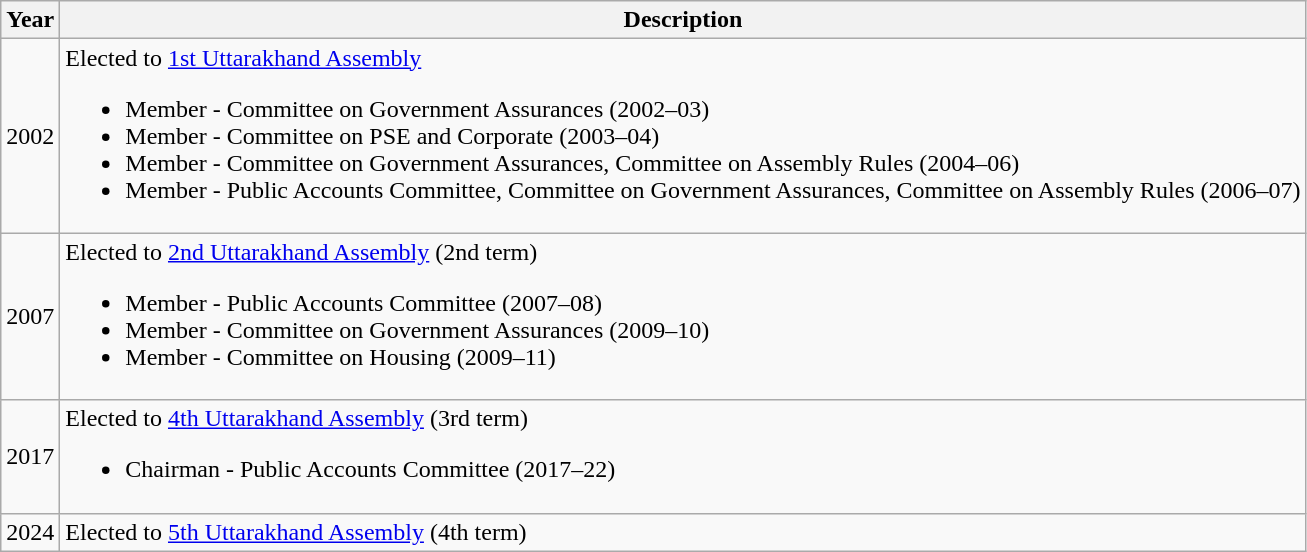<table class="wikitable">
<tr>
<th>Year</th>
<th>Description</th>
</tr>
<tr>
<td>2002</td>
<td>Elected to <a href='#'>1st Uttarakhand Assembly</a><br><ul><li>Member - Committee on Government Assurances (2002–03)</li><li>Member - Committee on PSE and Corporate (2003–04)</li><li>Member - Committee on Government Assurances, Committee on Assembly Rules (2004–06)</li><li>Member - Public Accounts Committee, Committee on Government Assurances, Committee on Assembly Rules  (2006–07)</li></ul></td>
</tr>
<tr>
<td>2007</td>
<td>Elected to <a href='#'>2nd Uttarakhand Assembly</a> (2nd term)<br><ul><li>Member - Public Accounts Committee (2007–08)</li><li>Member - Committee on Government Assurances (2009–10)</li><li>Member - Committee on Housing (2009–11)</li></ul></td>
</tr>
<tr>
<td>2017</td>
<td>Elected to <a href='#'>4th Uttarakhand Assembly</a> (3rd term)<br><ul><li>Chairman - Public Accounts Committee (2017–22)</li></ul></td>
</tr>
<tr>
<td>2024</td>
<td>Elected to <a href='#'>5th Uttarakhand Assembly</a> (4th term)</td>
</tr>
</table>
